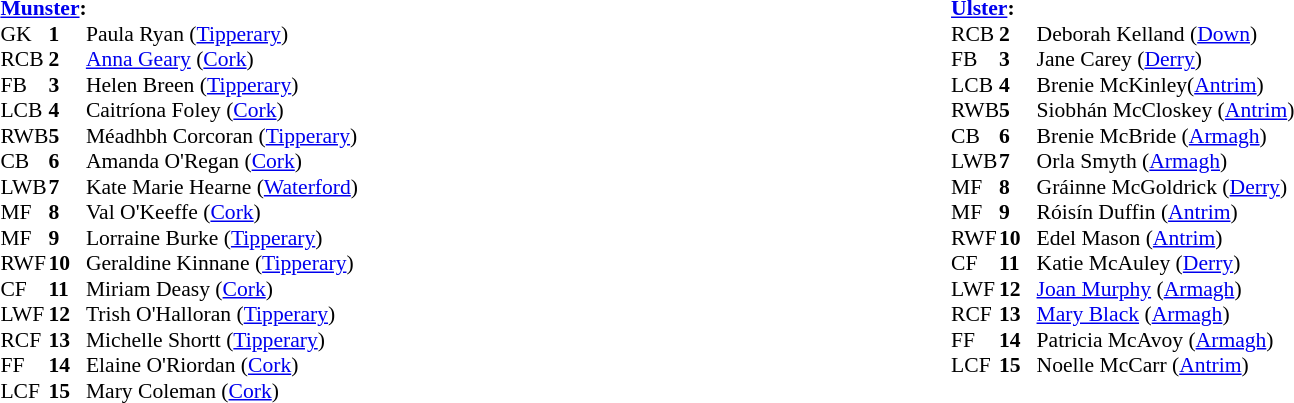<table width="100%">
<tr>
<td valign="top"></td>
<td valign="top" width="50%"><br><table style="font-size: 90%" cellspacing="0" cellpadding="0" align=center>
<tr>
<td colspan="4"><strong><a href='#'>Munster</a>:</strong></td>
</tr>
<tr>
<th width="25"></th>
<th width="25"></th>
</tr>
<tr>
<td>GK</td>
<td><strong>1</strong></td>
<td>Paula Ryan (<a href='#'>Tipperary</a>)</td>
</tr>
<tr>
<td>RCB</td>
<td><strong>2</strong></td>
<td><a href='#'>Anna Geary</a> (<a href='#'>Cork</a>)</td>
</tr>
<tr>
<td>FB</td>
<td><strong>3</strong></td>
<td>Helen Breen (<a href='#'>Tipperary</a>)</td>
</tr>
<tr>
<td>LCB</td>
<td><strong>4</strong></td>
<td>Caitríona Foley (<a href='#'>Cork</a>)</td>
</tr>
<tr>
<td>RWB</td>
<td><strong>5</strong></td>
<td>Méadhbh Corcoran (<a href='#'>Tipperary</a>)</td>
</tr>
<tr>
<td>CB</td>
<td><strong>6</strong></td>
<td>Amanda O'Regan (<a href='#'>Cork</a>)</td>
</tr>
<tr>
<td>LWB</td>
<td><strong>7</strong></td>
<td>Kate Marie Hearne (<a href='#'>Waterford</a>)</td>
</tr>
<tr>
<td>MF</td>
<td><strong>8</strong></td>
<td>Val O'Keeffe (<a href='#'>Cork</a>)</td>
</tr>
<tr>
<td>MF</td>
<td><strong>9</strong></td>
<td>Lorraine Burke (<a href='#'>Tipperary</a>)</td>
</tr>
<tr>
<td>RWF</td>
<td><strong>10</strong></td>
<td>Geraldine Kinnane (<a href='#'>Tipperary</a>)</td>
</tr>
<tr>
<td>CF</td>
<td><strong>11</strong></td>
<td>Miriam Deasy (<a href='#'>Cork</a>)</td>
</tr>
<tr>
<td>LWF</td>
<td><strong>12</strong></td>
<td>Trish O'Halloran (<a href='#'>Tipperary</a>)</td>
</tr>
<tr>
<td>RCF</td>
<td><strong>13</strong></td>
<td>Michelle Shortt (<a href='#'>Tipperary</a>)</td>
</tr>
<tr>
<td>FF</td>
<td><strong>14</strong></td>
<td>Elaine O'Riordan (<a href='#'>Cork</a>)</td>
</tr>
<tr>
<td>LCF</td>
<td><strong>15</strong></td>
<td>Mary Coleman (<a href='#'>Cork</a>)</td>
</tr>
<tr>
</tr>
</table>
</td>
<td valign="top" width="50%"><br><table style="font-size: 90%" cellspacing="0" cellpadding="0" align=center>
<tr>
<td colspan="4"><strong><a href='#'>Ulster</a>:</strong></td>
</tr>
<tr>
<th width="25"></th>
<th width="25"></th>
</tr>
<tr>
</tr>
<tr>
<td>RCB</td>
<td><strong>2</strong></td>
<td>Deborah Kelland (<a href='#'>Down</a>)</td>
</tr>
<tr>
<td>FB</td>
<td><strong>3</strong></td>
<td>Jane Carey (<a href='#'>Derry</a>)</td>
</tr>
<tr>
<td>LCB</td>
<td><strong>4</strong></td>
<td>Brenie McKinley(<a href='#'>Antrim</a>)</td>
</tr>
<tr>
<td>RWB</td>
<td><strong>5</strong></td>
<td>Siobhán McCloskey (<a href='#'>Antrim</a>)</td>
</tr>
<tr>
<td>CB</td>
<td><strong>6</strong></td>
<td>Brenie McBride (<a href='#'>Armagh</a>)</td>
</tr>
<tr>
<td>LWB</td>
<td><strong>7</strong></td>
<td>Orla Smyth (<a href='#'>Armagh</a>)</td>
</tr>
<tr>
<td>MF</td>
<td><strong>8</strong></td>
<td>Gráinne McGoldrick (<a href='#'>Derry</a>)</td>
</tr>
<tr>
<td>MF</td>
<td><strong>9</strong></td>
<td>Róisín Duffin (<a href='#'>Antrim</a>)</td>
</tr>
<tr>
<td>RWF</td>
<td><strong>10</strong></td>
<td>Edel Mason (<a href='#'>Antrim</a>)</td>
</tr>
<tr>
<td>CF</td>
<td><strong>11</strong></td>
<td>Katie McAuley (<a href='#'>Derry</a>)</td>
</tr>
<tr>
<td>LWF</td>
<td><strong>12</strong></td>
<td><a href='#'>Joan Murphy</a> (<a href='#'>Armagh</a>)</td>
</tr>
<tr>
<td>RCF</td>
<td><strong>13</strong></td>
<td><a href='#'>Mary Black</a> (<a href='#'>Armagh</a>)</td>
</tr>
<tr>
<td>FF</td>
<td><strong>14</strong></td>
<td>Patricia McAvoy (<a href='#'>Armagh</a>)</td>
</tr>
<tr>
<td>LCF</td>
<td><strong>15</strong></td>
<td>Noelle McCarr (<a href='#'>Antrim</a>)</td>
</tr>
<tr>
</tr>
</table>
</td>
</tr>
</table>
